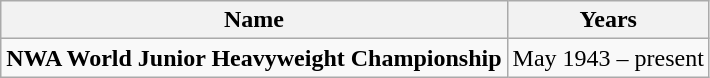<table class="wikitable">
<tr>
<th>Name</th>
<th>Years</th>
</tr>
<tr>
<td><strong>NWA World Junior Heavyweight Championship</strong></td>
<td>May 1943 – present</td>
</tr>
</table>
